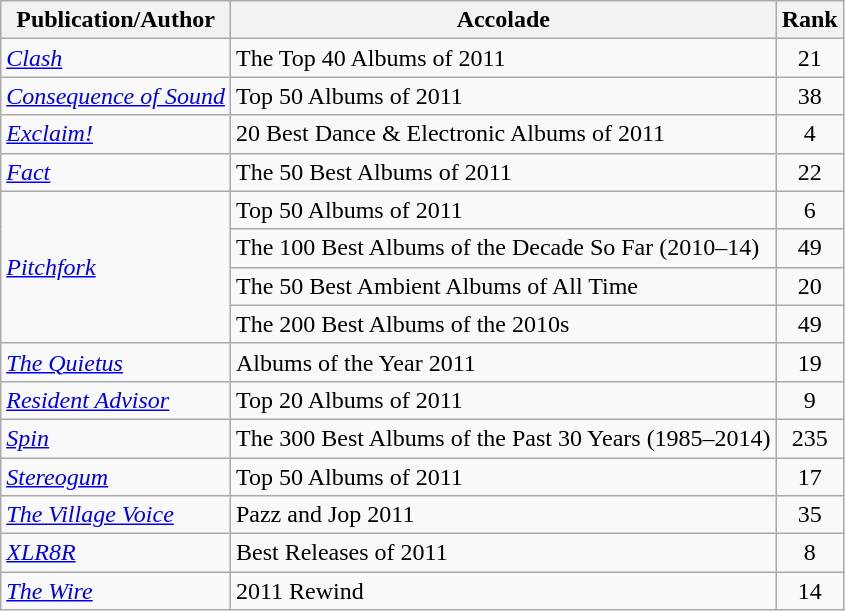<table class="wikitable">
<tr>
<th>Publication/Author</th>
<th>Accolade</th>
<th>Rank</th>
</tr>
<tr>
<td><em><a href='#'>Clash</a></em></td>
<td>The Top 40 Albums of 2011</td>
<td align=center>21</td>
</tr>
<tr>
<td><em><a href='#'>Consequence of Sound</a></em></td>
<td>Top 50 Albums of 2011</td>
<td align=center>38</td>
</tr>
<tr>
<td><em><a href='#'>Exclaim!</a></em></td>
<td>20 Best Dance & Electronic Albums of 2011</td>
<td align=center>4</td>
</tr>
<tr>
<td><em><a href='#'>Fact</a></em></td>
<td>The 50 Best Albums of 2011</td>
<td align=center>22</td>
</tr>
<tr>
<td rowspan=4><em><a href='#'>Pitchfork</a></em></td>
<td>Top 50 Albums of 2011</td>
<td align=center>6</td>
</tr>
<tr>
<td>The 100 Best Albums of the Decade So Far (2010–14)</td>
<td align=center>49</td>
</tr>
<tr>
<td>The 50 Best Ambient Albums of All Time</td>
<td align=center>20</td>
</tr>
<tr>
<td>The 200 Best Albums of the 2010s</td>
<td align=center>49</td>
</tr>
<tr>
<td><em><a href='#'>The Quietus</a></em></td>
<td>Albums of the Year 2011</td>
<td align=center>19</td>
</tr>
<tr>
<td><em><a href='#'>Resident Advisor</a></em></td>
<td>Top 20 Albums of 2011</td>
<td align=center>9</td>
</tr>
<tr>
<td><em><a href='#'>Spin</a></em></td>
<td>The 300 Best Albums of the Past 30 Years (1985–2014)</td>
<td align=center>235</td>
</tr>
<tr>
<td><em><a href='#'>Stereogum</a></em></td>
<td>Top 50 Albums of 2011</td>
<td align=center>17</td>
</tr>
<tr>
<td><em><a href='#'>The Village Voice</a></em></td>
<td>Pazz and Jop 2011</td>
<td align=center>35</td>
</tr>
<tr>
<td><em><a href='#'>XLR8R</a></em></td>
<td>Best Releases of 2011</td>
<td align=center>8</td>
</tr>
<tr>
<td><em><a href='#'>The Wire</a></em></td>
<td>2011 Rewind</td>
<td align=center>14</td>
</tr>
</table>
